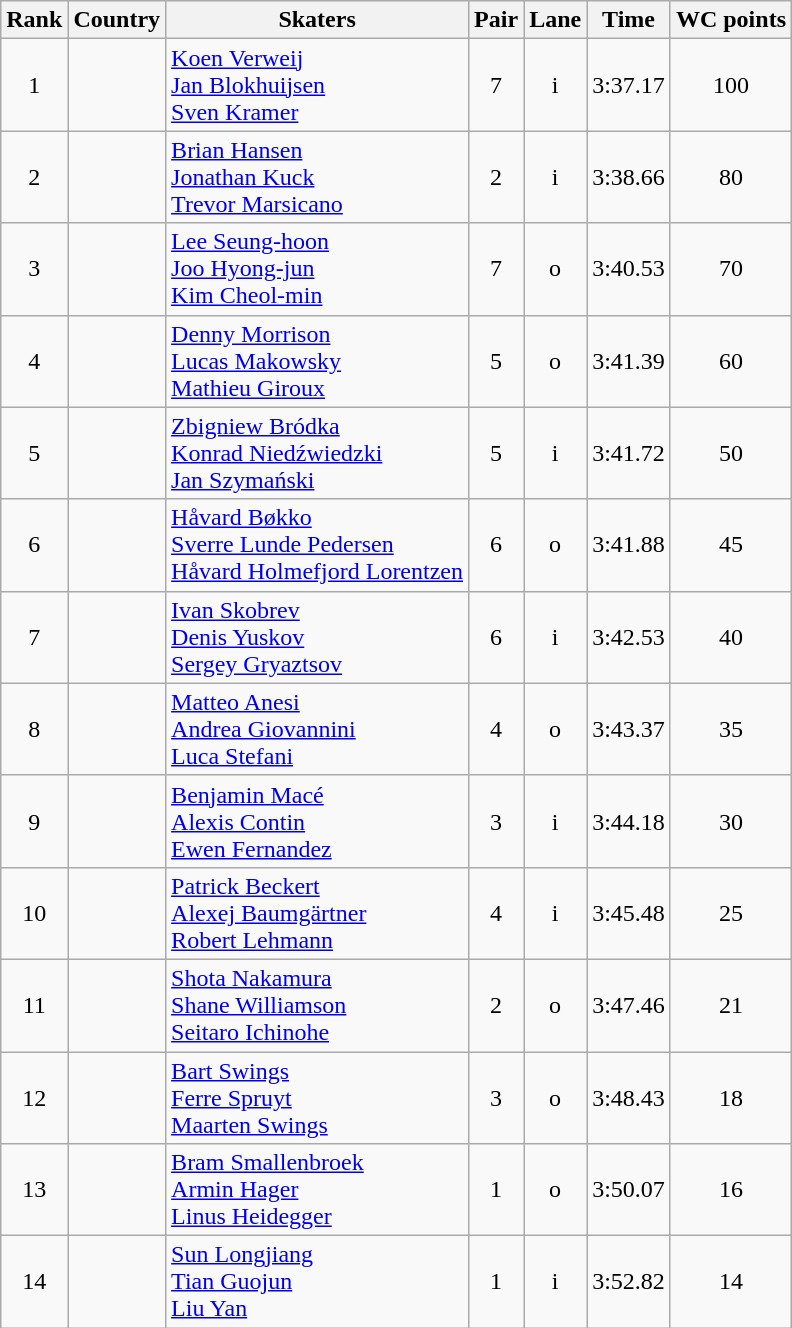<table class="wikitable sortable" style="text-align:center">
<tr>
<th>Rank</th>
<th>Country</th>
<th>Skaters</th>
<th>Pair</th>
<th>Lane</th>
<th>Time</th>
<th>WC points</th>
</tr>
<tr>
<td>1</td>
<td align=left></td>
<td align=left><a href='#'>Koen Verweij</a><br><a href='#'>Jan Blokhuijsen</a><br><a href='#'>Sven Kramer</a></td>
<td>7</td>
<td>i</td>
<td>3:37.17</td>
<td>100</td>
</tr>
<tr>
<td>2</td>
<td align=left></td>
<td align=left><a href='#'>Brian Hansen</a><br><a href='#'>Jonathan Kuck</a><br><a href='#'>Trevor Marsicano</a></td>
<td>2</td>
<td>i</td>
<td>3:38.66</td>
<td>80</td>
</tr>
<tr>
<td>3</td>
<td align=left></td>
<td align=left><a href='#'>Lee Seung-hoon</a><br><a href='#'>Joo Hyong-jun</a><br><a href='#'>Kim Cheol-min</a></td>
<td>7</td>
<td>o</td>
<td>3:40.53</td>
<td>70</td>
</tr>
<tr>
<td>4</td>
<td align=left></td>
<td align=left><a href='#'>Denny Morrison</a><br><a href='#'>Lucas Makowsky</a><br><a href='#'>Mathieu Giroux</a></td>
<td>5</td>
<td>o</td>
<td>3:41.39</td>
<td>60</td>
</tr>
<tr>
<td>5</td>
<td align=left></td>
<td align=left><a href='#'>Zbigniew Bródka</a><br><a href='#'>Konrad Niedźwiedzki</a><br><a href='#'>Jan Szymański</a></td>
<td>5</td>
<td>i</td>
<td>3:41.72</td>
<td>50</td>
</tr>
<tr>
<td>6</td>
<td align=left></td>
<td align=left><a href='#'>Håvard Bøkko</a><br><a href='#'>Sverre Lunde Pedersen</a><br><a href='#'>Håvard Holmefjord Lorentzen</a></td>
<td>6</td>
<td>o</td>
<td>3:41.88</td>
<td>45</td>
</tr>
<tr>
<td>7</td>
<td align=left></td>
<td align=left><a href='#'>Ivan Skobrev</a><br><a href='#'>Denis Yuskov</a><br><a href='#'>Sergey Gryaztsov</a></td>
<td>6</td>
<td>i</td>
<td>3:42.53</td>
<td>40</td>
</tr>
<tr>
<td>8</td>
<td align=left></td>
<td align=left><a href='#'>Matteo Anesi</a><br><a href='#'>Andrea Giovannini</a><br><a href='#'>Luca Stefani</a></td>
<td>4</td>
<td>o</td>
<td>3:43.37</td>
<td>35</td>
</tr>
<tr>
<td>9</td>
<td align=left></td>
<td align=left><a href='#'>Benjamin Macé</a><br><a href='#'>Alexis Contin</a><br><a href='#'>Ewen Fernandez</a></td>
<td>3</td>
<td>i</td>
<td>3:44.18</td>
<td>30</td>
</tr>
<tr>
<td>10</td>
<td align=left></td>
<td align=left><a href='#'>Patrick Beckert</a><br><a href='#'>Alexej Baumgärtner</a><br><a href='#'>Robert Lehmann</a></td>
<td>4</td>
<td>i</td>
<td>3:45.48</td>
<td>25</td>
</tr>
<tr>
<td>11</td>
<td align=left></td>
<td align=left><a href='#'>Shota Nakamura</a><br><a href='#'>Shane Williamson</a><br><a href='#'>Seitaro Ichinohe</a></td>
<td>2</td>
<td>o</td>
<td>3:47.46</td>
<td>21</td>
</tr>
<tr>
<td>12</td>
<td align=left></td>
<td align=left><a href='#'>Bart Swings</a><br><a href='#'>Ferre Spruyt</a><br><a href='#'>Maarten Swings</a></td>
<td>3</td>
<td>o</td>
<td>3:48.43</td>
<td>18</td>
</tr>
<tr>
<td>13</td>
<td align=left></td>
<td align=left><a href='#'>Bram Smallenbroek</a><br><a href='#'>Armin Hager</a><br><a href='#'>Linus Heidegger</a></td>
<td>1</td>
<td>o</td>
<td>3:50.07</td>
<td>16</td>
</tr>
<tr>
<td>14</td>
<td align=left></td>
<td align=left><a href='#'>Sun Longjiang</a><br><a href='#'>Tian Guojun</a><br><a href='#'>Liu Yan</a></td>
<td>1</td>
<td>i</td>
<td>3:52.82</td>
<td>14</td>
</tr>
</table>
